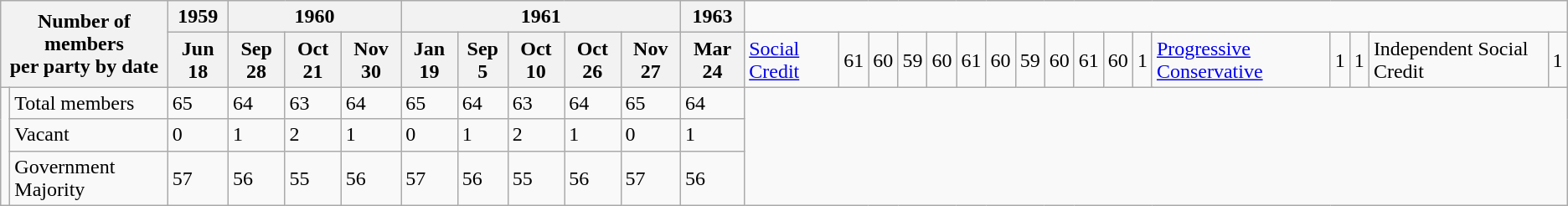<table class="wikitable">
<tr>
<th colspan=2 rowspan=2>Number of members<br>per party by date</th>
<th>1959</th>
<th colspan=3>1960</th>
<th colspan=5>1961</th>
<th>1963</th>
</tr>
<tr>
<th>Jun 18</th>
<th>Sep 28</th>
<th>Oct 21</th>
<th>Nov 30</th>
<th>Jan 19</th>
<th>Sep 5</th>
<th>Oct 10</th>
<th>Oct 26</th>
<th>Nov 27</th>
<th>Mar 24<br></th>
<td><a href='#'>Social Credit</a></td>
<td>61</td>
<td>60</td>
<td>59</td>
<td>60</td>
<td>61</td>
<td>60</td>
<td>59</td>
<td>60</td>
<td>61</td>
<td>60<br></td>
<td colspan=10>1<br></td>
<td><a href='#'>Progressive Conservative</a></td>
<td colspan=10>1<br></td>
<td colspan=10>1<br></td>
<td>Independent Social Credit</td>
<td colspan=10>1</td>
</tr>
<tr>
<td rowspan=3></td>
<td>Total members</td>
<td>65</td>
<td>64</td>
<td>63</td>
<td>64</td>
<td>65</td>
<td>64</td>
<td>63</td>
<td>64</td>
<td>65</td>
<td>64</td>
</tr>
<tr>
<td>Vacant</td>
<td>0</td>
<td>1</td>
<td>2</td>
<td>1</td>
<td>0</td>
<td>1</td>
<td>2</td>
<td>1</td>
<td>0</td>
<td>1</td>
</tr>
<tr>
<td>Government Majority</td>
<td>57</td>
<td>56</td>
<td>55</td>
<td>56</td>
<td>57</td>
<td>56</td>
<td>55</td>
<td>56</td>
<td>57</td>
<td>56</td>
</tr>
</table>
